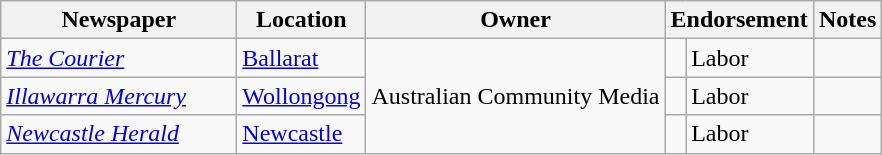<table class="wikitable sortable right">
<tr>
<th style="width:150px;">Newspaper</th>
<th>Location</th>
<th>Owner</th>
<th colspan=2>Endorsement</th>
<th>Notes</th>
</tr>
<tr>
<td><a href='#'><em>The Courier</em></a></td>
<td><a href='#'>Ballarat</a></td>
<td rowspan="3">Australian Community Media</td>
<td></td>
<td>Labor</td>
<td></td>
</tr>
<tr>
<td><em><a href='#'>Illawarra Mercury</a></em></td>
<td><a href='#'>Wollongong</a></td>
<td></td>
<td>Labor</td>
<td></td>
</tr>
<tr>
<td><em><a href='#'>Newcastle Herald</a></em></td>
<td><a href='#'>Newcastle</a></td>
<td></td>
<td>Labor</td>
<td></td>
</tr>
</table>
